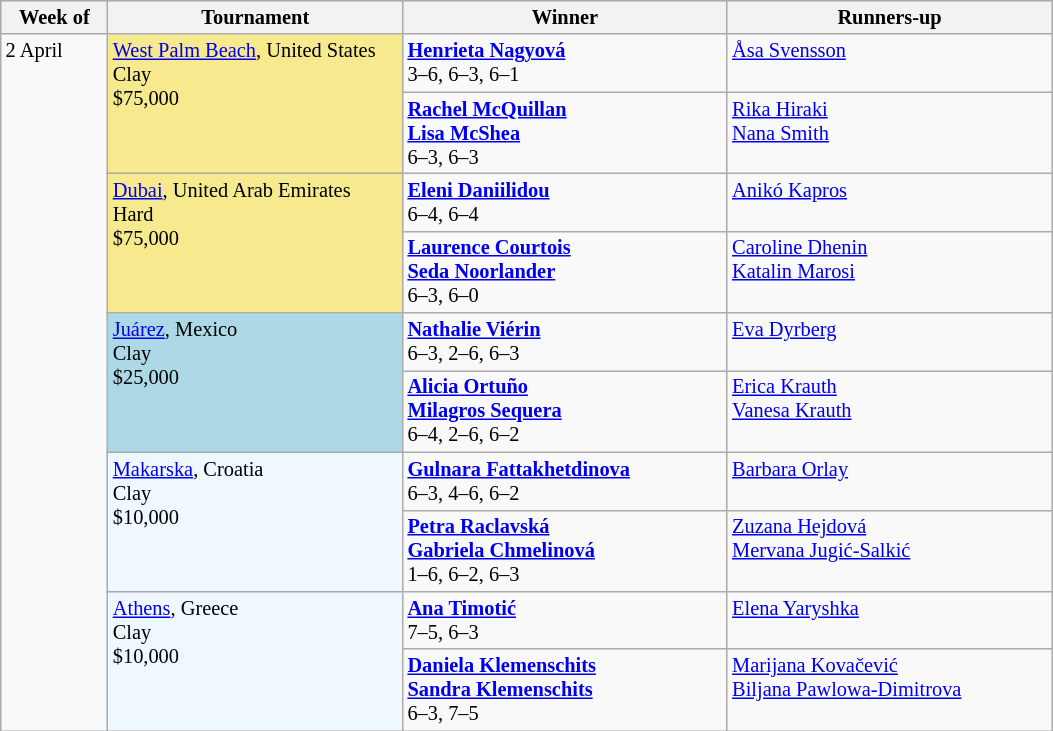<table class="wikitable" style="font-size:85%;">
<tr>
<th width="65">Week of</th>
<th style="width:190px;">Tournament</th>
<th style="width:210px;">Winner</th>
<th style="width:210px;">Runners-up</th>
</tr>
<tr style="vertical-align:top">
<td rowspan=10>2 April</td>
<td rowspan=2 bgcolor="#F7E98E"><a href='#'>West Palm Beach</a>, United States <br> Clay <br> $75,000 <br> </td>
<td> <strong><a href='#'>Henrieta Nagyová</a></strong> <br> 3–6, 6–3, 6–1</td>
<td> <a href='#'>Åsa Svensson</a></td>
</tr>
<tr style="vertical-align:top">
<td> <strong><a href='#'>Rachel McQuillan</a> <br>  <a href='#'>Lisa McShea</a></strong> <br> 6–3, 6–3</td>
<td> <a href='#'>Rika Hiraki</a> <br>  <a href='#'>Nana Smith</a></td>
</tr>
<tr style="vertical-align:top">
<td rowspan=2 bgcolor="#F7E98E"><a href='#'>Dubai</a>, United Arab Emirates <br> Hard <br> $75,000 <br> </td>
<td> <strong><a href='#'>Eleni Daniilidou</a></strong> <br> 6–4, 6–4</td>
<td> <a href='#'>Anikó Kapros</a></td>
</tr>
<tr style="vertical-align:top">
<td> <strong><a href='#'>Laurence Courtois</a> <br>  <a href='#'>Seda Noorlander</a></strong> <br> 6–3, 6–0</td>
<td> <a href='#'>Caroline Dhenin</a> <br>  <a href='#'>Katalin Marosi</a></td>
</tr>
<tr style="vertical-align:top">
<td rowspan=2 bgcolor=lightblue><a href='#'>Juárez</a>, Mexico <br> Clay <br> $25,000 <br> </td>
<td> <strong><a href='#'>Nathalie Viérin</a></strong> <br> 6–3, 2–6, 6–3</td>
<td> <a href='#'>Eva Dyrberg</a></td>
</tr>
<tr style="vertical-align:top">
<td> <strong><a href='#'>Alicia Ortuño</a> <br>  <a href='#'>Milagros Sequera</a></strong> <br> 6–4, 2–6, 6–2</td>
<td> <a href='#'>Erica Krauth</a> <br>  <a href='#'>Vanesa Krauth</a></td>
</tr>
<tr style="vertical-align:top">
<td rowspan=2 bgcolor="#f0f8ff"><a href='#'>Makarska</a>, Croatia <br> Clay <br> $10,000 <br> </td>
<td> <strong><a href='#'>Gulnara Fattakhetdinova</a></strong> <br> 6–3, 4–6, 6–2</td>
<td> <a href='#'>Barbara Orlay</a></td>
</tr>
<tr style="vertical-align:top">
<td> <strong><a href='#'>Petra Raclavská</a> <br>  <a href='#'>Gabriela Chmelinová</a></strong> <br> 1–6, 6–2, 6–3</td>
<td> <a href='#'>Zuzana Hejdová</a> <br>  <a href='#'>Mervana Jugić-Salkić</a></td>
</tr>
<tr style="vertical-align:top">
<td rowspan=2 bgcolor="#f0f8ff"><a href='#'>Athens</a>, Greece <br> Clay <br> $10,000 <br> </td>
<td> <strong><a href='#'>Ana Timotić</a></strong> <br> 7–5, 6–3</td>
<td> <a href='#'>Elena Yaryshka</a></td>
</tr>
<tr style="vertical-align:top">
<td> <strong><a href='#'>Daniela Klemenschits</a> <br>  <a href='#'>Sandra Klemenschits</a></strong> <br> 6–3, 7–5</td>
<td> <a href='#'>Marijana Kovačević</a> <br>  <a href='#'>Biljana Pawlowa-Dimitrova</a></td>
</tr>
</table>
